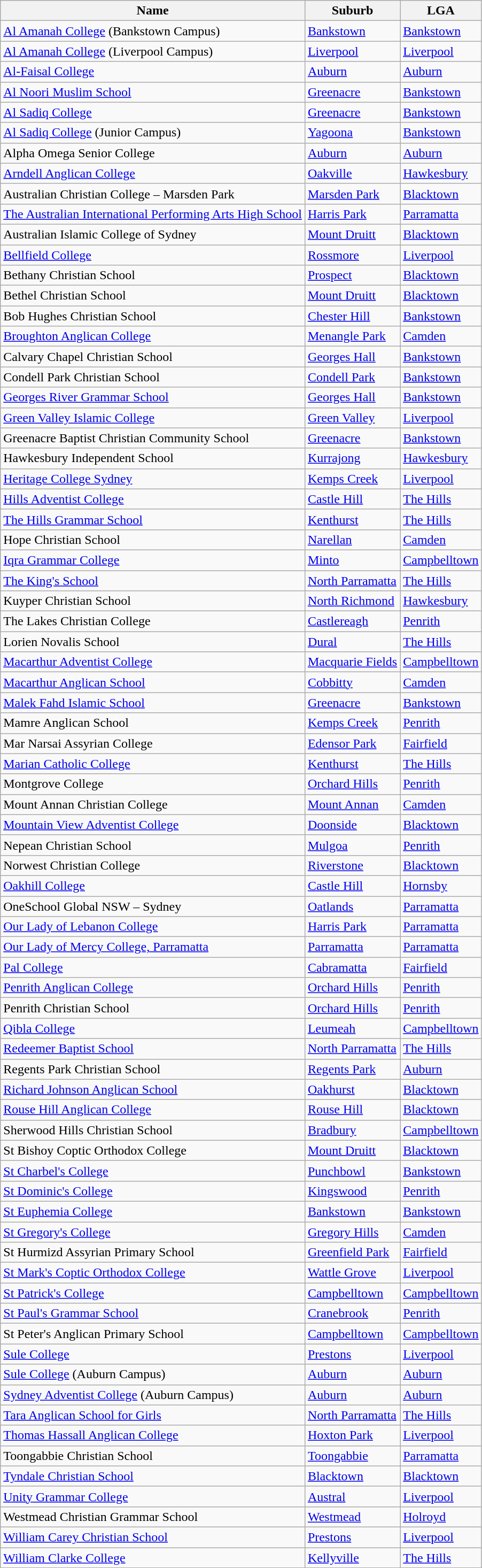<table class="wikitable sortable">
<tr>
<th>Name</th>
<th>Suburb</th>
<th>LGA</th>
</tr>
<tr>
<td><a href='#'>Al Amanah College</a> (Bankstown Campus)</td>
<td><a href='#'>Bankstown</a></td>
<td><a href='#'>Bankstown</a></td>
</tr>
<tr>
<td><a href='#'>Al Amanah College</a> (Liverpool Campus)</td>
<td><a href='#'>Liverpool</a></td>
<td><a href='#'>Liverpool</a></td>
</tr>
<tr>
<td><a href='#'>Al-Faisal College</a></td>
<td><a href='#'>Auburn</a></td>
<td><a href='#'>Auburn</a></td>
</tr>
<tr>
<td><a href='#'>Al Noori Muslim School</a></td>
<td><a href='#'>Greenacre</a></td>
<td><a href='#'>Bankstown</a></td>
</tr>
<tr>
<td><a href='#'>Al Sadiq College</a></td>
<td><a href='#'>Greenacre</a></td>
<td><a href='#'>Bankstown</a></td>
</tr>
<tr>
<td><a href='#'>Al Sadiq College</a> (Junior Campus)</td>
<td><a href='#'>Yagoona</a></td>
<td><a href='#'>Bankstown</a></td>
</tr>
<tr>
<td>Alpha Omega Senior College</td>
<td><a href='#'>Auburn</a></td>
<td><a href='#'>Auburn</a></td>
</tr>
<tr>
<td><a href='#'>Arndell Anglican College</a></td>
<td><a href='#'>Oakville</a></td>
<td><a href='#'>Hawkesbury</a></td>
</tr>
<tr>
<td>Australian Christian College – Marsden Park</td>
<td><a href='#'>Marsden Park</a></td>
<td><a href='#'>Blacktown</a></td>
</tr>
<tr>
<td><a href='#'>The Australian International Performing Arts High School</a></td>
<td><a href='#'>Harris Park</a></td>
<td><a href='#'>Parramatta</a></td>
</tr>
<tr>
<td>Australian Islamic College of Sydney</td>
<td><a href='#'>Mount Druitt</a></td>
<td><a href='#'>Blacktown</a></td>
</tr>
<tr>
<td><a href='#'>Bellfield College</a></td>
<td><a href='#'>Rossmore</a></td>
<td><a href='#'>Liverpool</a></td>
</tr>
<tr>
<td>Bethany Christian School</td>
<td><a href='#'>Prospect</a></td>
<td><a href='#'>Blacktown</a></td>
</tr>
<tr>
<td>Bethel Christian School</td>
<td><a href='#'>Mount Druitt</a></td>
<td><a href='#'>Blacktown</a></td>
</tr>
<tr>
<td>Bob Hughes Christian School</td>
<td><a href='#'>Chester Hill</a></td>
<td><a href='#'>Bankstown</a></td>
</tr>
<tr>
<td><a href='#'>Broughton Anglican College</a></td>
<td><a href='#'>Menangle Park</a></td>
<td><a href='#'>Camden</a></td>
</tr>
<tr>
<td>Calvary Chapel Christian School</td>
<td><a href='#'>Georges Hall</a></td>
<td><a href='#'>Bankstown</a></td>
</tr>
<tr>
<td>Condell Park Christian School</td>
<td><a href='#'>Condell Park</a></td>
<td><a href='#'>Bankstown</a></td>
</tr>
<tr>
<td><a href='#'>Georges River Grammar School</a></td>
<td><a href='#'>Georges Hall</a></td>
<td><a href='#'>Bankstown</a></td>
</tr>
<tr>
<td><a href='#'>Green Valley Islamic College</a></td>
<td><a href='#'>Green Valley</a></td>
<td><a href='#'>Liverpool</a></td>
</tr>
<tr>
<td>Greenacre Baptist Christian Community School</td>
<td><a href='#'>Greenacre</a></td>
<td><a href='#'>Bankstown</a></td>
</tr>
<tr>
<td>Hawkesbury Independent School</td>
<td><a href='#'>Kurrajong</a></td>
<td><a href='#'>Hawkesbury</a></td>
</tr>
<tr>
<td><a href='#'>Heritage College Sydney</a></td>
<td><a href='#'>Kemps Creek</a></td>
<td><a href='#'>Liverpool</a></td>
</tr>
<tr>
<td><a href='#'>Hills Adventist College</a></td>
<td><a href='#'>Castle Hill</a></td>
<td><a href='#'>The Hills</a></td>
</tr>
<tr>
<td><a href='#'>The Hills Grammar School</a></td>
<td><a href='#'>Kenthurst</a></td>
<td><a href='#'>The Hills</a></td>
</tr>
<tr>
<td>Hope Christian School</td>
<td><a href='#'>Narellan</a></td>
<td><a href='#'>Camden</a></td>
</tr>
<tr>
<td><a href='#'>Iqra Grammar College</a></td>
<td><a href='#'>Minto</a></td>
<td><a href='#'>Campbelltown</a></td>
</tr>
<tr>
<td><a href='#'>The King's School</a></td>
<td><a href='#'>North Parramatta</a></td>
<td><a href='#'>The Hills</a></td>
</tr>
<tr>
<td>Kuyper Christian School</td>
<td><a href='#'>North Richmond</a></td>
<td><a href='#'>Hawkesbury</a></td>
</tr>
<tr>
<td>The Lakes Christian College</td>
<td><a href='#'>Castlereagh</a></td>
<td><a href='#'>Penrith</a></td>
</tr>
<tr>
<td>Lorien Novalis School</td>
<td><a href='#'>Dural</a></td>
<td><a href='#'>The Hills</a></td>
</tr>
<tr>
<td><a href='#'>Macarthur Adventist College</a></td>
<td><a href='#'>Macquarie Fields</a></td>
<td><a href='#'>Campbelltown</a></td>
</tr>
<tr>
<td><a href='#'>Macarthur Anglican School</a></td>
<td><a href='#'>Cobbitty</a></td>
<td><a href='#'>Camden</a></td>
</tr>
<tr>
<td><a href='#'>Malek Fahd Islamic School</a></td>
<td><a href='#'>Greenacre</a></td>
<td><a href='#'>Bankstown</a></td>
</tr>
<tr>
<td>Mamre Anglican School</td>
<td><a href='#'>Kemps Creek</a></td>
<td><a href='#'>Penrith</a></td>
</tr>
<tr>
<td>Mar Narsai Assyrian College</td>
<td><a href='#'>Edensor Park</a></td>
<td><a href='#'>Fairfield</a></td>
</tr>
<tr>
<td><a href='#'>Marian Catholic College</a></td>
<td><a href='#'>Kenthurst</a></td>
<td><a href='#'>The Hills</a></td>
</tr>
<tr>
<td>Montgrove College</td>
<td><a href='#'>Orchard Hills</a></td>
<td><a href='#'>Penrith</a></td>
</tr>
<tr>
<td>Mount Annan Christian College</td>
<td><a href='#'>Mount Annan</a></td>
<td><a href='#'>Camden</a></td>
</tr>
<tr>
<td><a href='#'>Mountain View Adventist College</a></td>
<td><a href='#'>Doonside</a></td>
<td><a href='#'>Blacktown</a></td>
</tr>
<tr>
<td>Nepean Christian School</td>
<td><a href='#'>Mulgoa</a></td>
<td><a href='#'>Penrith</a></td>
</tr>
<tr>
<td>Norwest Christian College</td>
<td><a href='#'>Riverstone</a></td>
<td><a href='#'>Blacktown</a></td>
</tr>
<tr>
<td><a href='#'>Oakhill College</a></td>
<td><a href='#'>Castle Hill</a></td>
<td><a href='#'>Hornsby</a></td>
</tr>
<tr>
<td>OneSchool Global NSW – Sydney</td>
<td><a href='#'>Oatlands</a></td>
<td><a href='#'>Parramatta</a></td>
</tr>
<tr>
<td><a href='#'>Our Lady of Lebanon College</a></td>
<td><a href='#'>Harris Park</a></td>
<td><a href='#'>Parramatta</a></td>
</tr>
<tr>
<td><a href='#'>Our Lady of Mercy College, Parramatta</a></td>
<td><a href='#'>Parramatta</a></td>
<td><a href='#'>Parramatta</a></td>
</tr>
<tr>
<td><a href='#'>Pal College</a></td>
<td><a href='#'>Cabramatta</a></td>
<td><a href='#'>Fairfield</a></td>
</tr>
<tr>
<td><a href='#'>Penrith Anglican College</a></td>
<td><a href='#'>Orchard Hills</a></td>
<td><a href='#'>Penrith</a></td>
</tr>
<tr>
<td>Penrith Christian School</td>
<td><a href='#'>Orchard Hills</a></td>
<td><a href='#'>Penrith</a></td>
</tr>
<tr>
<td><a href='#'>Qibla College</a></td>
<td><a href='#'>Leumeah</a></td>
<td><a href='#'>Campbelltown</a></td>
</tr>
<tr>
<td><a href='#'>Redeemer Baptist School</a></td>
<td><a href='#'>North Parramatta</a></td>
<td><a href='#'>The Hills</a></td>
</tr>
<tr>
<td>Regents Park Christian School</td>
<td><a href='#'>Regents Park</a></td>
<td><a href='#'>Auburn</a></td>
</tr>
<tr>
<td><a href='#'>Richard Johnson Anglican School</a></td>
<td><a href='#'>Oakhurst</a></td>
<td><a href='#'>Blacktown</a></td>
</tr>
<tr>
<td><a href='#'>Rouse Hill Anglican College</a></td>
<td><a href='#'>Rouse Hill</a></td>
<td><a href='#'>Blacktown</a></td>
</tr>
<tr>
<td>Sherwood Hills Christian School</td>
<td><a href='#'>Bradbury</a></td>
<td><a href='#'>Campbelltown</a></td>
</tr>
<tr>
<td>St Bishoy Coptic Orthodox College</td>
<td><a href='#'>Mount Druitt</a></td>
<td><a href='#'>Blacktown</a></td>
</tr>
<tr>
<td><a href='#'>St Charbel's College</a></td>
<td><a href='#'>Punchbowl</a></td>
<td><a href='#'>Bankstown</a></td>
</tr>
<tr>
<td><a href='#'>St Dominic's College</a></td>
<td><a href='#'>Kingswood</a></td>
<td><a href='#'>Penrith</a></td>
</tr>
<tr>
<td><a href='#'>St Euphemia College</a></td>
<td><a href='#'>Bankstown</a></td>
<td><a href='#'>Bankstown</a></td>
</tr>
<tr>
<td><a href='#'>St Gregory's College</a></td>
<td><a href='#'>Gregory Hills</a></td>
<td><a href='#'>Camden</a></td>
</tr>
<tr>
<td>St Hurmizd Assyrian Primary School</td>
<td><a href='#'>Greenfield Park</a></td>
<td><a href='#'>Fairfield</a></td>
</tr>
<tr>
<td><a href='#'>St Mark's Coptic Orthodox College</a></td>
<td><a href='#'>Wattle Grove</a></td>
<td><a href='#'>Liverpool</a></td>
</tr>
<tr>
<td><a href='#'>St Patrick's College</a></td>
<td><a href='#'>Campbelltown</a></td>
<td><a href='#'>Campbelltown</a></td>
</tr>
<tr>
<td><a href='#'>St Paul's Grammar School</a></td>
<td><a href='#'>Cranebrook</a></td>
<td><a href='#'>Penrith</a></td>
</tr>
<tr>
<td>St Peter's Anglican Primary School</td>
<td><a href='#'>Campbelltown</a></td>
<td><a href='#'>Campbelltown</a></td>
</tr>
<tr>
<td><a href='#'>Sule College</a></td>
<td><a href='#'>Prestons</a></td>
<td><a href='#'>Liverpool</a></td>
</tr>
<tr>
<td><a href='#'>Sule College</a> (Auburn Campus)</td>
<td><a href='#'>Auburn</a></td>
<td><a href='#'>Auburn</a></td>
</tr>
<tr>
<td><a href='#'>Sydney Adventist College</a> (Auburn Campus)</td>
<td><a href='#'>Auburn</a></td>
<td><a href='#'>Auburn</a></td>
</tr>
<tr>
<td><a href='#'>Tara Anglican School for Girls</a></td>
<td><a href='#'>North Parramatta</a></td>
<td><a href='#'>The Hills</a></td>
</tr>
<tr>
<td><a href='#'>Thomas Hassall Anglican College</a></td>
<td><a href='#'>Hoxton Park</a></td>
<td><a href='#'>Liverpool</a></td>
</tr>
<tr>
<td>Toongabbie Christian School</td>
<td><a href='#'>Toongabbie</a></td>
<td><a href='#'>Parramatta</a></td>
</tr>
<tr>
<td><a href='#'>Tyndale Christian School</a></td>
<td><a href='#'>Blacktown</a></td>
<td><a href='#'>Blacktown</a></td>
</tr>
<tr>
<td><a href='#'>Unity Grammar College</a></td>
<td><a href='#'>Austral</a></td>
<td><a href='#'>Liverpool</a></td>
</tr>
<tr>
<td>Westmead Christian Grammar School</td>
<td><a href='#'>Westmead</a></td>
<td><a href='#'>Holroyd</a></td>
</tr>
<tr>
<td><a href='#'>William Carey Christian School</a></td>
<td><a href='#'>Prestons</a></td>
<td><a href='#'>Liverpool</a></td>
</tr>
<tr>
<td><a href='#'>William Clarke College</a></td>
<td><a href='#'>Kellyville</a></td>
<td><a href='#'>The Hills</a></td>
</tr>
</table>
